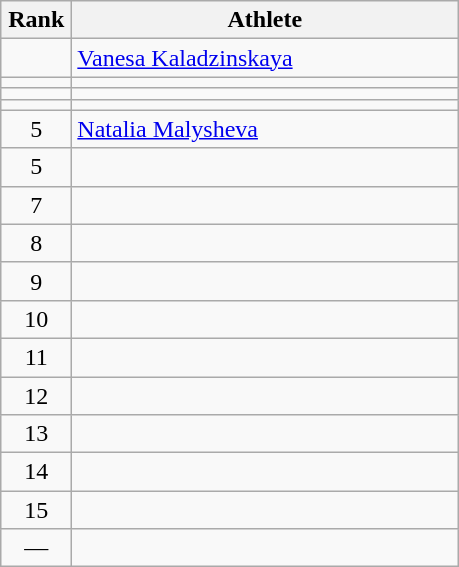<table class="wikitable" style="text-align: center;">
<tr>
<th width=40>Rank</th>
<th width=250>Athlete</th>
</tr>
<tr>
<td></td>
<td align="left"> <a href='#'>Vanesa Kaladzinskaya</a> </td>
</tr>
<tr>
<td></td>
<td align="left"></td>
</tr>
<tr>
<td></td>
<td align="left"></td>
</tr>
<tr>
<td></td>
<td align="left"></td>
</tr>
<tr>
<td>5</td>
<td align="left"> <a href='#'>Natalia Malysheva</a> </td>
</tr>
<tr>
<td>5</td>
<td align="left"></td>
</tr>
<tr>
<td>7</td>
<td align="left"></td>
</tr>
<tr>
<td>8</td>
<td align="left"></td>
</tr>
<tr>
<td>9</td>
<td align="left"></td>
</tr>
<tr>
<td>10</td>
<td align="left"></td>
</tr>
<tr>
<td>11</td>
<td align="left"></td>
</tr>
<tr>
<td>12</td>
<td align="left"></td>
</tr>
<tr>
<td>13</td>
<td align="left"></td>
</tr>
<tr>
<td>14</td>
<td align="left"></td>
</tr>
<tr>
<td>15</td>
<td align="left"></td>
</tr>
<tr>
<td>—</td>
<td align="left"></td>
</tr>
</table>
